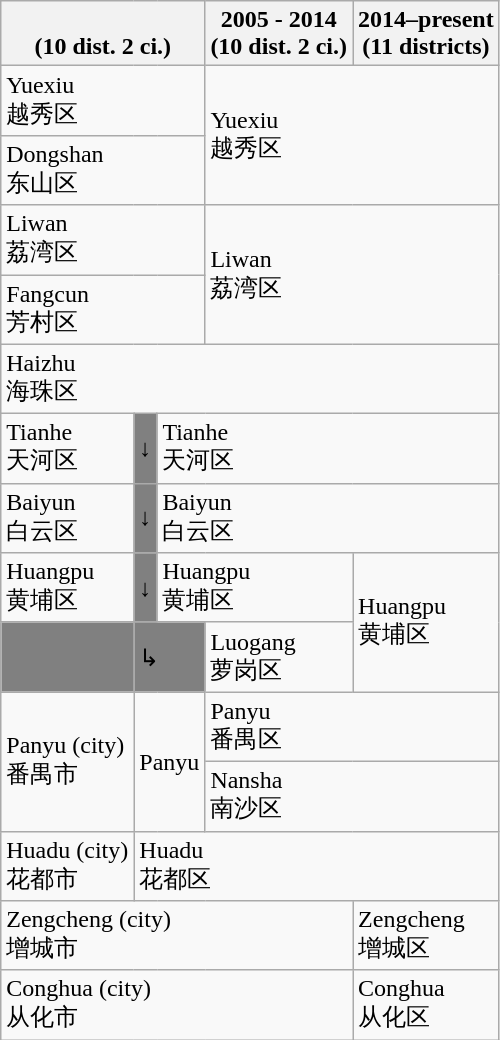<table border="1" class=wikitable frame="box" rules="all">
<tr>
<th colspan="3"><br>(10 dist. 2 ci.)</th>
<th>2005 - 2014<br>(10 dist. 2 ci.)</th>
<th>2014–present<br>(11 districts)</th>
</tr>
<tr>
<td colspan="3">Yuexiu<br>越秀区</td>
<td rowspan="2" colspan="2">Yuexiu<br>越秀区</td>
</tr>
<tr>
<td colspan="3">Dongshan<br>东山区</td>
</tr>
<tr>
<td colspan="3">Liwan<br>荔湾区</td>
<td rowspan="2" colspan="2">Liwan<br>荔湾区</td>
</tr>
<tr>
<td colspan="3">Fangcun<br>芳村区</td>
</tr>
<tr>
<td colspan="5">Haizhu<br>海珠区</td>
</tr>
<tr>
<td colspan="1">Tianhe<br>天河区</td>
<td bgcolor="grey" width="1">↓</td>
<td colspan="3">Tianhe<br>天河区</td>
</tr>
<tr>
<td colspan="1">Baiyun<br>白云区</td>
<td bgcolor="grey" width="1">↓</td>
<td colspan="3">Baiyun<br>白云区</td>
</tr>
<tr>
<td colspan="1">Huangpu<br>黄埔区</td>
<td bgcolor="grey" width="1">↓</td>
<td colspan="2">Huangpu<br>黄埔区</td>
<td rowspan="2" colspan="1">Huangpu<br>黄埔区</td>
</tr>
<tr>
<td bgcolor="grey"></td>
<td bgcolor="grey" colspan="2">↳</td>
<td colspan="1">Luogang<br>萝岗区</td>
</tr>
<tr>
<td rowspan="2">Panyu (city)<br>番禺市</td>
<td rowspan="2" colspan="2">Panyu<br></td>
<td colspan="2">Panyu<br>番禺区</td>
</tr>
<tr>
<td colspan="2">Nansha<br>南沙区</td>
</tr>
<tr>
<td>Huadu (city)<br>花都市</td>
<td colspan="4">Huadu<br>花都区</td>
</tr>
<tr>
<td colspan="4">Zengcheng (city)<br>增城市</td>
<td colspan="3">Zengcheng<br>增城区</td>
</tr>
<tr>
<td colspan="4">Conghua (city)<br>从化市</td>
<td colspan="3">Conghua<br>从化区</td>
</tr>
</table>
